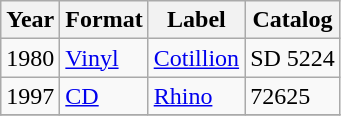<table class="wikitable">
<tr>
<th>Year</th>
<th>Format</th>
<th>Label</th>
<th>Catalog</th>
</tr>
<tr>
<td>1980</td>
<td><a href='#'>Vinyl</a></td>
<td><a href='#'>Cotillion</a></td>
<td>SD 5224</td>
</tr>
<tr>
<td>1997</td>
<td><a href='#'>CD</a></td>
<td><a href='#'>Rhino</a></td>
<td>72625</td>
</tr>
<tr>
</tr>
</table>
